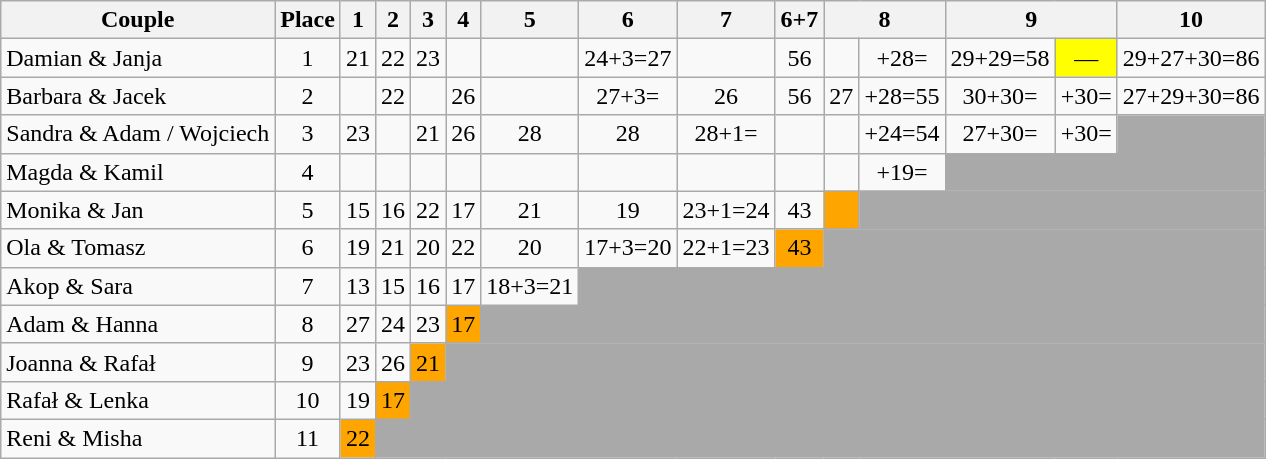<table class="wikitable sortable" style="text-align:center;">
<tr>
<th>Couple</th>
<th>Place</th>
<th>1</th>
<th>2</th>
<th>3</th>
<th>4</th>
<th>5</th>
<th>6</th>
<th>7</th>
<th>6+7</th>
<th colspan="2">8</th>
<th colspan="2">9</th>
<th>10</th>
</tr>
<tr>
<td style="text-align:left;">Damian & Janja</td>
<td>1</td>
<td>21</td>
<td>22</td>
<td>23</td>
<td></td>
<td></td>
<td> 24+3=27</td>
<td></td>
<td>56</td>
<td></td>
<td> +28=</td>
<td>29+29=58</td>
<td style="background:yellow;">—</td>
<td>29+27+30=86</td>
</tr>
<tr>
<td style="text-align:left;">Barbara & Jacek</td>
<td>2</td>
<td></td>
<td>22</td>
<td></td>
<td>26</td>
<td></td>
<td> 27+3=</td>
<td>26</td>
<td>56</td>
<td>27</td>
<td>  +28=55</td>
<td> 30+30=</td>
<td>+30=</td>
<td>27+29+30=86</td>
</tr>
<tr>
<td style="text-align:left;">Sandra & Adam / Wojciech</td>
<td>3</td>
<td>23</td>
<td></td>
<td>21</td>
<td>26</td>
<td>28</td>
<td>28</td>
<td> 28+1=</td>
<td></td>
<td></td>
<td>+24=54</td>
<td> 27+30=</td>
<td>+30=</td>
<td style="background:darkgrey;"></td>
</tr>
<tr>
<td style="text-align:left;">Magda & Kamil</td>
<td>4</td>
<td></td>
<td></td>
<td></td>
<td></td>
<td></td>
<td></td>
<td></td>
<td></td>
<td></td>
<td>+19=</td>
<td style="background:darkgrey;" colspan="3"></td>
</tr>
<tr>
<td style="text-align:left;">Monika & Jan</td>
<td>5</td>
<td>15</td>
<td>16</td>
<td>22</td>
<td>17</td>
<td> 21</td>
<td>19</td>
<td> 23+1=24</td>
<td>43</td>
<td style="background:orange;"></td>
<td style="background:darkgrey;" colspan="4"></td>
</tr>
<tr>
<td style="text-align:left;">Ola & Tomasz</td>
<td>6</td>
<td>19</td>
<td>21</td>
<td>20</td>
<td>22</td>
<td>20</td>
<td> 17+3=20</td>
<td> 22+1=23</td>
<td style="background:orange;">43</td>
<td style="background:darkgrey;" colspan="5"></td>
</tr>
<tr>
<td style="text-align:left;">Akop & Sara</td>
<td>7</td>
<td>13</td>
<td>15</td>
<td>16</td>
<td>17</td>
<td>18+3=21</td>
<td style="background:darkgrey;" colspan="8"></td>
</tr>
<tr>
<td style="text-align:left;">Adam & Hanna</td>
<td>8</td>
<td>27</td>
<td>24</td>
<td>23</td>
<td style="background:orange;">17</td>
<td style="background:darkgrey;" colspan="9"></td>
</tr>
<tr>
<td style="text-align:left;">Joanna & Rafał</td>
<td>9</td>
<td>23</td>
<td>26</td>
<td style="background:orange;">21</td>
<td style="background:darkgrey;" colspan="10"></td>
</tr>
<tr>
<td style="text-align:left;">Rafał & Lenka</td>
<td>10</td>
<td>19</td>
<td style="background:orange;">17</td>
<td style="background:darkgrey;" colspan="11"></td>
</tr>
<tr>
<td style="text-align:left;">Reni & Misha</td>
<td>11</td>
<td style="background:orange;">22</td>
<td style="background:darkgrey;" colspan="12"></td>
</tr>
</table>
